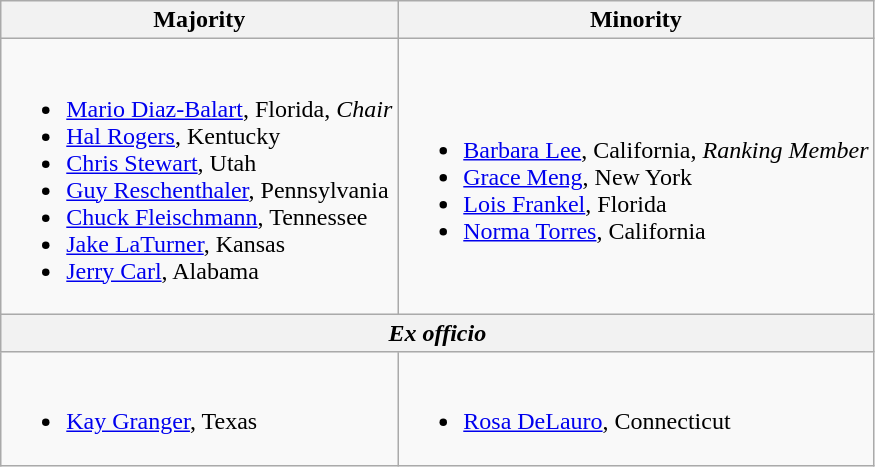<table class=wikitable>
<tr>
<th>Majority</th>
<th>Minority</th>
</tr>
<tr>
<td><br><ul><li><a href='#'>Mario Diaz-Balart</a>, Florida, <em>Chair</em></li><li><a href='#'>Hal Rogers</a>, Kentucky</li><li><a href='#'>Chris Stewart</a>, Utah</li><li><a href='#'>Guy Reschenthaler</a>, Pennsylvania</li><li><a href='#'>Chuck Fleischmann</a>, Tennessee</li><li><a href='#'>Jake LaTurner</a>, Kansas</li><li><a href='#'>Jerry Carl</a>, Alabama</li></ul></td>
<td><br><ul><li><a href='#'>Barbara Lee</a>, California, <em>Ranking Member</em></li><li><a href='#'>Grace Meng</a>, New York</li><li><a href='#'>Lois Frankel</a>, Florida</li><li><a href='#'>Norma Torres</a>, California</li></ul></td>
</tr>
<tr>
<th colspan=2><em>Ex officio</em></th>
</tr>
<tr>
<td><br><ul><li><a href='#'>Kay Granger</a>, Texas</li></ul></td>
<td><br><ul><li><a href='#'>Rosa DeLauro</a>, Connecticut</li></ul></td>
</tr>
</table>
